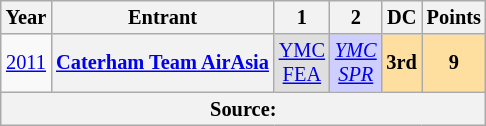<table class="wikitable" style="text-align:center; font-size:85%">
<tr>
<th>Year</th>
<th>Entrant</th>
<th>1</th>
<th>2</th>
<th>DC</th>
<th>Points</th>
</tr>
<tr>
<td><a href='#'>2011</a></td>
<th nowrap><a href='#'>Caterham Team AirAsia</a></th>
<td style="background:#DFDFDF;"><a href='#'>YMC<br>FEA</a><br></td>
<td style="background:#CFCFFF;"><em><a href='#'>YMC<br>SPR</a></em><br></td>
<th style="background:#FFDF9F;">3rd</th>
<th style="background:#FFDF9F;">9</th>
</tr>
<tr>
<th colspan="6">Source:</th>
</tr>
</table>
